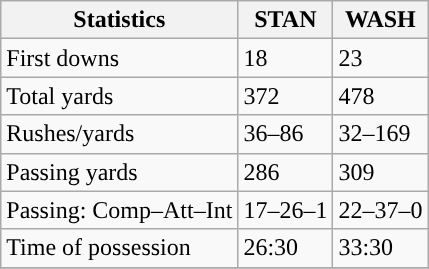<table class="wikitable" style="float: left;">
<tr>
<th>Statistics</th>
<th>STAN</th>
<th>WASH</th>
</tr>
<tr>
<td>First downs</td>
<td>18</td>
<td>23</td>
</tr>
<tr>
<td>Total yards</td>
<td>372</td>
<td>478</td>
</tr>
<tr>
<td>Rushes/yards</td>
<td>36–86</td>
<td>32–169</td>
</tr>
<tr>
<td>Passing yards</td>
<td>286</td>
<td>309</td>
</tr>
<tr>
<td>Passing: Comp–Att–Int</td>
<td>17–26–1</td>
<td>22–37–0</td>
</tr>
<tr>
<td>Time of possession</td>
<td>26:30</td>
<td>33:30</td>
</tr>
<tr>
</tr>
</table>
